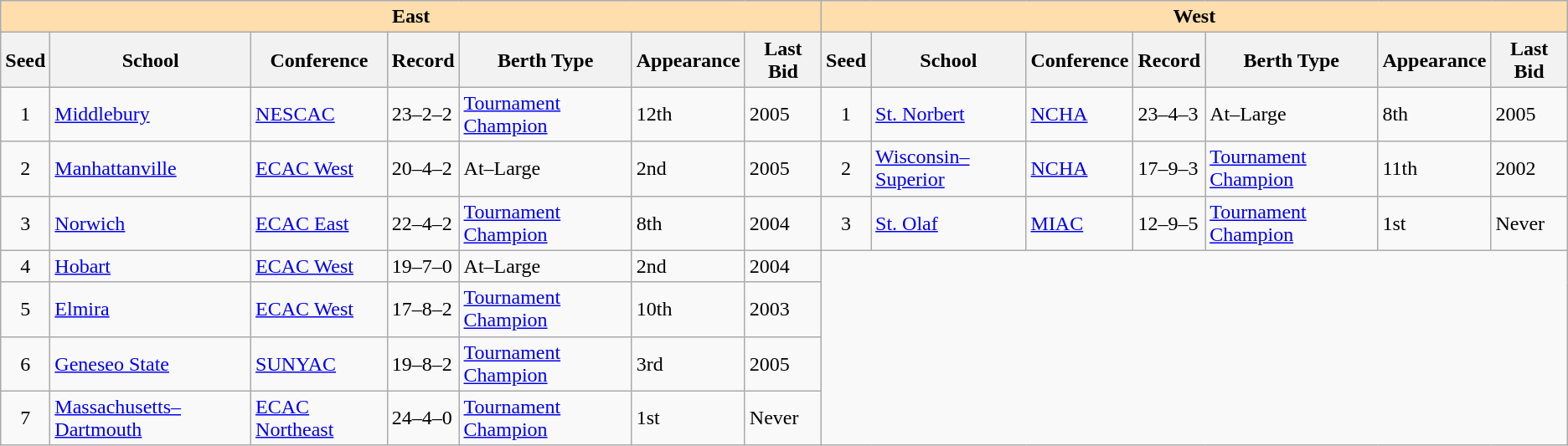<table class="wikitable">
<tr>
<th colspan="7" style="background:#ffdead;">East</th>
<th colspan="7" style="background:#ffdead;">West</th>
</tr>
<tr>
<th>Seed</th>
<th>School</th>
<th>Conference</th>
<th>Record</th>
<th>Berth Type</th>
<th>Appearance</th>
<th>Last Bid</th>
<th>Seed</th>
<th>School</th>
<th>Conference</th>
<th>Record</th>
<th>Berth Type</th>
<th>Appearance</th>
<th>Last Bid</th>
</tr>
<tr>
<td align=center>1</td>
<td><a href='#'>Middlebury</a></td>
<td><a href='#'>NESCAC</a></td>
<td>23–2–2</td>
<td><a href='#'>Tournament Champion</a></td>
<td>12th</td>
<td>2005</td>
<td align=center>1</td>
<td><a href='#'>St. Norbert</a></td>
<td><a href='#'>NCHA</a></td>
<td>23–4–3</td>
<td>At–Large</td>
<td>8th</td>
<td>2005</td>
</tr>
<tr>
<td align=center>2</td>
<td><a href='#'>Manhattanville</a></td>
<td><a href='#'>ECAC West</a></td>
<td>20–4–2</td>
<td>At–Large</td>
<td>2nd</td>
<td>2005</td>
<td align=center>2</td>
<td><a href='#'>Wisconsin–Superior</a></td>
<td><a href='#'>NCHA</a></td>
<td>17–9–3</td>
<td><a href='#'>Tournament Champion</a></td>
<td>11th</td>
<td>2002</td>
</tr>
<tr>
<td align=center>3</td>
<td><a href='#'>Norwich</a></td>
<td><a href='#'>ECAC East</a></td>
<td>22–4–2</td>
<td><a href='#'>Tournament Champion</a></td>
<td>8th</td>
<td>2004</td>
<td align=center>3</td>
<td><a href='#'>St. Olaf</a></td>
<td><a href='#'>MIAC</a></td>
<td>12–9–5</td>
<td><a href='#'>Tournament Champion</a></td>
<td>1st</td>
<td>Never</td>
</tr>
<tr>
<td align=center>4</td>
<td><a href='#'>Hobart</a></td>
<td><a href='#'>ECAC West</a></td>
<td>19–7–0</td>
<td>At–Large</td>
<td>2nd</td>
<td>2004</td>
</tr>
<tr>
<td align=center>5</td>
<td><a href='#'>Elmira</a></td>
<td><a href='#'>ECAC West</a></td>
<td>17–8–2</td>
<td><a href='#'>Tournament Champion</a></td>
<td>10th</td>
<td>2003</td>
</tr>
<tr>
<td align=center>6</td>
<td><a href='#'>Geneseo State</a></td>
<td><a href='#'>SUNYAC</a></td>
<td>19–8–2</td>
<td><a href='#'>Tournament Champion</a></td>
<td>3rd</td>
<td>2005</td>
</tr>
<tr>
<td align=center>7</td>
<td><a href='#'>Massachusetts–Dartmouth</a></td>
<td><a href='#'>ECAC Northeast</a></td>
<td>24–4–0</td>
<td><a href='#'>Tournament Champion</a></td>
<td>1st</td>
<td>Never</td>
</tr>
</table>
